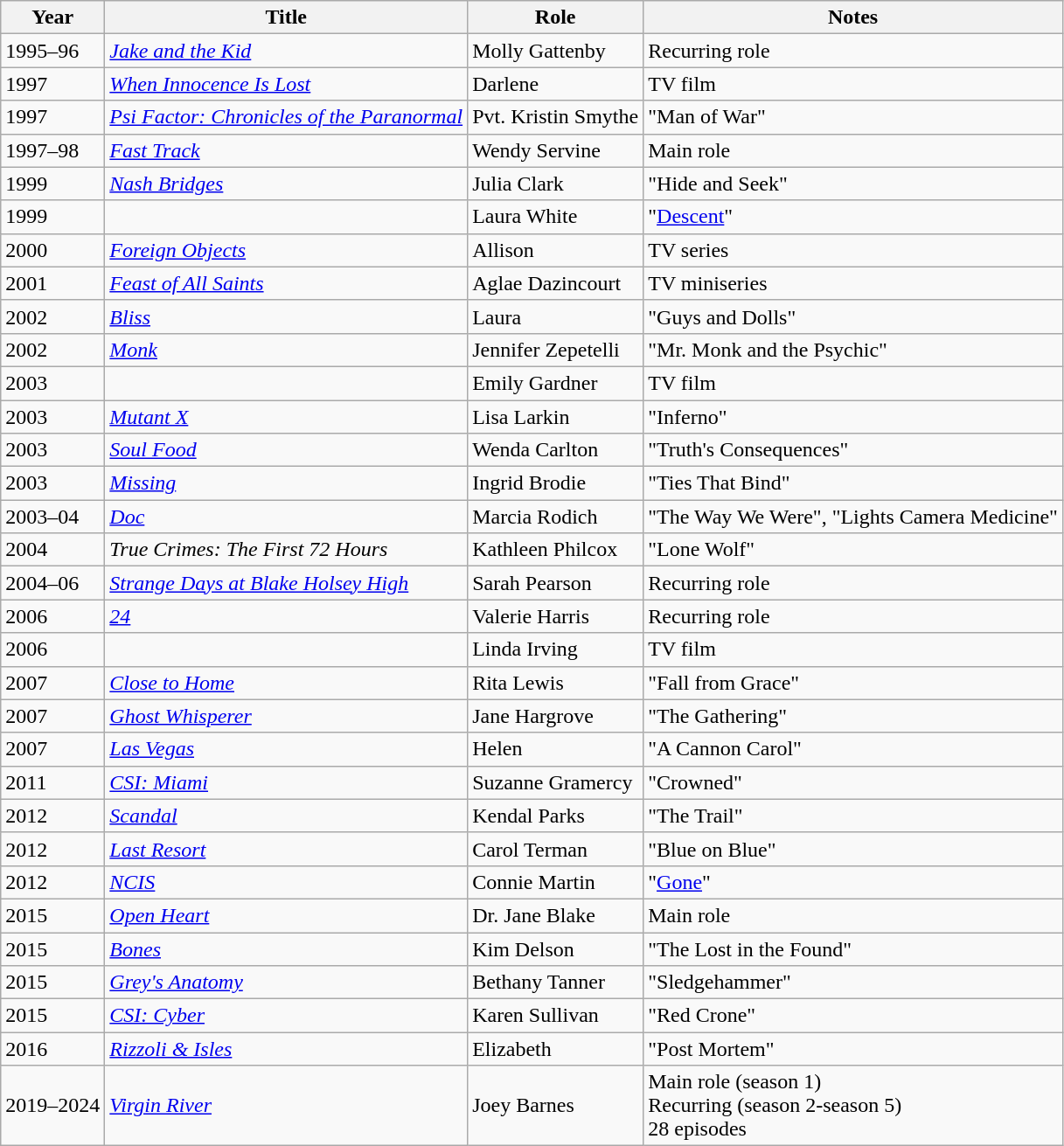<table class="wikitable sortable">
<tr>
<th>Year</th>
<th>Title</th>
<th>Role</th>
<th class="unsortable">Notes</th>
</tr>
<tr>
<td>1995–96</td>
<td><em><a href='#'>Jake and the Kid</a></em></td>
<td>Molly Gattenby</td>
<td>Recurring role</td>
</tr>
<tr>
<td>1997</td>
<td><em><a href='#'>When Innocence Is Lost</a></em></td>
<td>Darlene</td>
<td>TV film</td>
</tr>
<tr>
<td>1997</td>
<td><em><a href='#'>Psi Factor: Chronicles of the Paranormal</a></em></td>
<td>Pvt. Kristin Smythe</td>
<td>"Man of War"</td>
</tr>
<tr>
<td>1997–98</td>
<td><em><a href='#'>Fast Track</a></em></td>
<td>Wendy Servine</td>
<td>Main role</td>
</tr>
<tr>
<td>1999</td>
<td><em><a href='#'>Nash Bridges</a></em></td>
<td>Julia Clark</td>
<td>"Hide and Seek"</td>
</tr>
<tr>
<td>1999</td>
<td><em></em></td>
<td>Laura White</td>
<td>"<a href='#'>Descent</a>"</td>
</tr>
<tr>
<td>2000</td>
<td><em><a href='#'>Foreign Objects</a></em></td>
<td>Allison</td>
<td>TV series</td>
</tr>
<tr>
<td>2001</td>
<td><em><a href='#'>Feast of All Saints</a></em></td>
<td>Aglae Dazincourt</td>
<td>TV miniseries</td>
</tr>
<tr>
<td>2002</td>
<td><em><a href='#'>Bliss</a></em></td>
<td>Laura</td>
<td>"Guys and Dolls"</td>
</tr>
<tr>
<td>2002</td>
<td><em><a href='#'>Monk</a></em></td>
<td>Jennifer Zepetelli</td>
<td>"Mr. Monk and the Psychic"</td>
</tr>
<tr>
<td>2003</td>
<td><em></em></td>
<td>Emily Gardner</td>
<td>TV film</td>
</tr>
<tr>
<td>2003</td>
<td><em><a href='#'>Mutant X</a></em></td>
<td>Lisa Larkin</td>
<td>"Inferno"</td>
</tr>
<tr>
<td>2003</td>
<td><em><a href='#'>Soul Food</a></em></td>
<td>Wenda Carlton</td>
<td>"Truth's Consequences"</td>
</tr>
<tr>
<td>2003</td>
<td><em><a href='#'>Missing</a></em></td>
<td>Ingrid Brodie</td>
<td>"Ties That Bind"</td>
</tr>
<tr>
<td>2003–04</td>
<td><em><a href='#'>Doc</a></em></td>
<td>Marcia Rodich</td>
<td>"The Way We Were", "Lights Camera Medicine"</td>
</tr>
<tr>
<td>2004</td>
<td><em>True Crimes: The First 72 Hours</em></td>
<td>Kathleen Philcox</td>
<td>"Lone Wolf"</td>
</tr>
<tr>
<td>2004–06</td>
<td><em><a href='#'>Strange Days at Blake Holsey High</a></em></td>
<td>Sarah Pearson</td>
<td>Recurring role</td>
</tr>
<tr>
<td>2006</td>
<td><em><a href='#'>24</a></em></td>
<td>Valerie Harris</td>
<td>Recurring role</td>
</tr>
<tr>
<td>2006</td>
<td><em></em></td>
<td>Linda Irving</td>
<td>TV film</td>
</tr>
<tr>
<td>2007</td>
<td><em><a href='#'>Close to Home</a></em></td>
<td>Rita Lewis</td>
<td>"Fall from Grace"</td>
</tr>
<tr>
<td>2007</td>
<td><em><a href='#'>Ghost Whisperer</a></em></td>
<td>Jane Hargrove</td>
<td>"The Gathering"</td>
</tr>
<tr>
<td>2007</td>
<td><em><a href='#'>Las Vegas</a></em></td>
<td>Helen</td>
<td>"A Cannon Carol"</td>
</tr>
<tr>
<td>2011</td>
<td><em><a href='#'>CSI: Miami</a></em></td>
<td>Suzanne Gramercy</td>
<td>"Crowned"</td>
</tr>
<tr>
<td>2012</td>
<td><em><a href='#'>Scandal</a></em></td>
<td>Kendal Parks</td>
<td>"The Trail"</td>
</tr>
<tr>
<td>2012</td>
<td><em><a href='#'>Last Resort</a></em></td>
<td>Carol Terman</td>
<td>"Blue on Blue"</td>
</tr>
<tr>
<td>2012</td>
<td><em><a href='#'>NCIS</a></em></td>
<td>Connie Martin</td>
<td>"<a href='#'>Gone</a>"</td>
</tr>
<tr>
<td>2015</td>
<td><em><a href='#'>Open Heart</a></em></td>
<td>Dr. Jane Blake</td>
<td>Main role</td>
</tr>
<tr>
<td>2015</td>
<td><em><a href='#'>Bones</a></em></td>
<td>Kim Delson</td>
<td>"The Lost in the Found"</td>
</tr>
<tr>
<td>2015</td>
<td><em><a href='#'>Grey's Anatomy</a></em></td>
<td>Bethany Tanner</td>
<td>"Sledgehammer"</td>
</tr>
<tr>
<td>2015</td>
<td><em><a href='#'>CSI: Cyber</a></em></td>
<td>Karen Sullivan</td>
<td>"Red Crone"</td>
</tr>
<tr>
<td>2016</td>
<td><em><a href='#'>Rizzoli & Isles</a></em></td>
<td>Elizabeth</td>
<td>"Post Mortem"</td>
</tr>
<tr>
<td>2019–2024</td>
<td><em><a href='#'>Virgin River</a></em></td>
<td>Joey Barnes</td>
<td>Main role (season 1)<br>Recurring (season 2-season 5)<br>28 episodes</td>
</tr>
</table>
